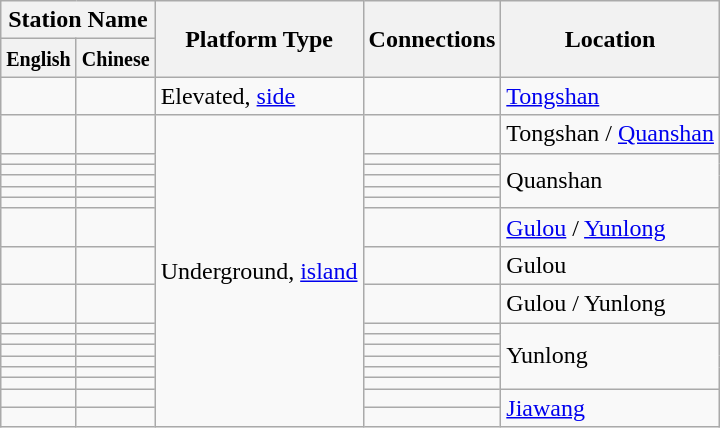<table class="wikitable">
<tr>
<th colspan="2">Station Name</th>
<th rowspan="2">Platform Type</th>
<th rowspan="2">Connections</th>
<th rowspan="2">Location</th>
</tr>
<tr>
<th><small>English</small></th>
<th><small>Chinese</small></th>
</tr>
<tr>
<td></td>
<td></td>
<td>Elevated, <a href='#'>side</a></td>
<td></td>
<td><a href='#'>Tongshan</a></td>
</tr>
<tr>
<td></td>
<td></td>
<td rowspan="17">Underground, <a href='#'>island</a></td>
<td></td>
<td>Tongshan / <a href='#'>Quanshan</a></td>
</tr>
<tr>
<td></td>
<td></td>
<td></td>
<td rowspan="5">Quanshan</td>
</tr>
<tr>
<td></td>
<td></td>
<td></td>
</tr>
<tr>
<td></td>
<td></td>
<td></td>
</tr>
<tr>
<td></td>
<td></td>
<td></td>
</tr>
<tr>
<td></td>
<td></td>
<td></td>
</tr>
<tr>
<td></td>
<td></td>
<td></td>
<td><a href='#'>Gulou</a> / <a href='#'>Yunlong</a></td>
</tr>
<tr>
<td></td>
<td></td>
<td></td>
<td>Gulou</td>
</tr>
<tr>
<td></td>
<td></td>
<td> </td>
<td>Gulou / Yunlong</td>
</tr>
<tr>
<td></td>
<td></td>
<td></td>
<td rowspan="6">Yunlong</td>
</tr>
<tr>
<td></td>
<td></td>
<td></td>
</tr>
<tr>
<td></td>
<td></td>
<td></td>
</tr>
<tr>
<td></td>
<td></td>
<td></td>
</tr>
<tr>
<td></td>
<td></td>
<td></td>
</tr>
<tr>
<td></td>
<td></td>
<td></td>
</tr>
<tr>
<td></td>
<td></td>
<td></td>
<td rowspan="2"><a href='#'>Jiawang</a></td>
</tr>
<tr>
<td></td>
<td></td>
<td>  </td>
</tr>
</table>
